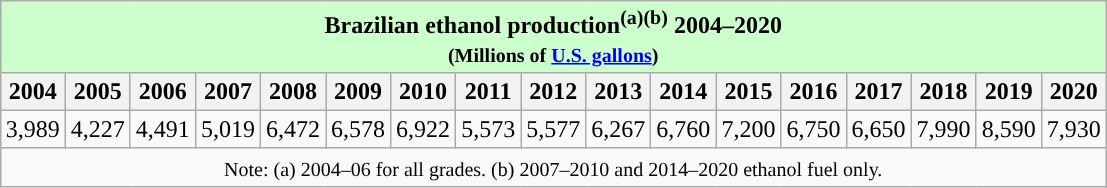<table class="wikitable" style="float: right; text-align:center; margin-left: 10px">
<tr>
<th colspan="17"  style="text-align:center; background:#cfc;">Brazilian ethanol production<sup>(a)(b)</sup> 2004–2020<br><small>(Millions of <a href='#'>U.S. gallons</a>)</small></th>
</tr>
<tr>
<th>2004</th>
<th>2005</th>
<th>2006</th>
<th>2007</th>
<th>2008</th>
<th>2009</th>
<th>2010</th>
<th>2011</th>
<th>2012</th>
<th>2013</th>
<th>2014</th>
<th>2015</th>
<th>2016</th>
<th>2017</th>
<th>2018</th>
<th>2019</th>
<th>2020</th>
</tr>
<tr>
<td>3,989</td>
<td>4,227</td>
<td>4,491</td>
<td>5,019</td>
<td>6,472</td>
<td>6,578</td>
<td>6,922</td>
<td>5,573</td>
<td>5,577</td>
<td>6,267</td>
<td>6,760</td>
<td>7,200</td>
<td>6,750</td>
<td>6,650</td>
<td>7,990</td>
<td>8,590</td>
<td>7,930</td>
</tr>
<tr>
<td colspan="17"><small>Note: (a) 2004–06 for all grades. (b) 2007–2010 and 2014–2020 ethanol fuel only.</small></td>
</tr>
</table>
